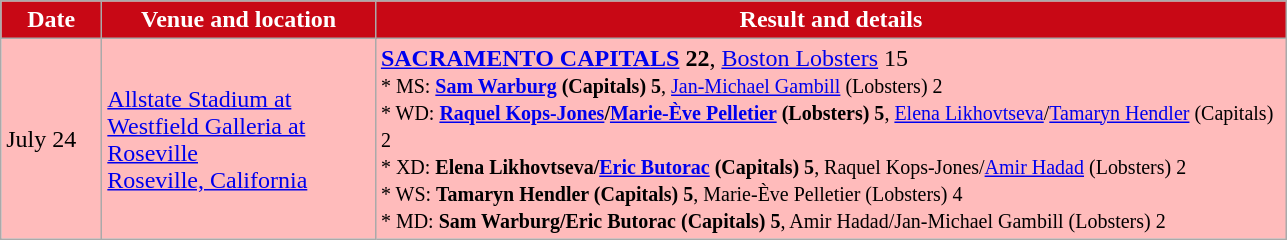<table class="wikitable" style="text-align:left">
<tr>
<th style="background:#C80815; color:white" width="60px">Date</th>
<th style="background:#C80815; color:white" width="175px">Venue and location</th>
<th style="background:#C80815; color:white" width="600px">Result and details</th>
</tr>
<tr bgcolor="ffbbbb">
<td>July 24</td>
<td><a href='#'>Allstate Stadium at Westfield Galleria at Roseville</a><br><a href='#'>Roseville, California</a></td>
<td><strong><a href='#'>SACRAMENTO CAPITALS</a> 22</strong>, <a href='#'>Boston Lobsters</a> 15<br><small>* MS: <strong><a href='#'>Sam Warburg</a> (Capitals) 5</strong>, <a href='#'>Jan-Michael Gambill</a> (Lobsters) 2<br>* WD: <strong><a href='#'>Raquel Kops-Jones</a>/<a href='#'>Marie-Ève Pelletier</a> (Lobsters) 5</strong>, <a href='#'>Elena Likhovtseva</a>/<a href='#'>Tamaryn Hendler</a> (Capitals) 2<br>* XD: <strong>Elena Likhovtseva/<a href='#'>Eric Butorac</a> (Capitals) 5</strong>, Raquel Kops-Jones/<a href='#'>Amir Hadad</a> (Lobsters) 2<br>* WS: <strong>Tamaryn Hendler (Capitals) 5</strong>, Marie-Ève Pelletier (Lobsters) 4<br>* MD: <strong>Sam Warburg/Eric Butorac (Capitals) 5</strong>, Amir Hadad/Jan-Michael Gambill (Lobsters) 2</small></td>
</tr>
</table>
